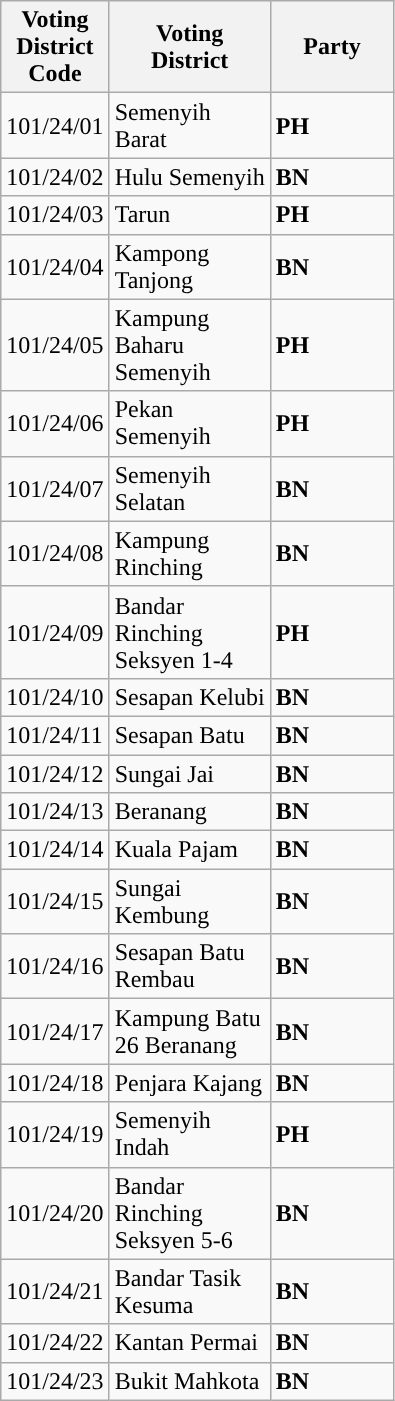<table class ="wikitable sortable">
<tr>
<th style="width:30px;">Voting District Code</th>
<th style="width:100px;">Voting District</th>
<th style="width:75px;">Party</th>
</tr>
<tr>
<td>101/24/01</td>
<td>Semenyih Barat</td>
<td><strong>PH</strong></td>
</tr>
<tr>
<td>101/24/02</td>
<td>Hulu Semenyih</td>
<td><strong>BN</strong></td>
</tr>
<tr>
<td>101/24/03</td>
<td>Tarun</td>
<td><strong>PH</strong></td>
</tr>
<tr>
<td>101/24/04</td>
<td>Kampong Tanjong</td>
<td><strong>BN</strong></td>
</tr>
<tr>
<td>101/24/05</td>
<td>Kampung Baharu Semenyih</td>
<td><strong>PH</strong></td>
</tr>
<tr>
<td>101/24/06</td>
<td>Pekan Semenyih</td>
<td><strong>PH</strong></td>
</tr>
<tr>
<td>101/24/07</td>
<td>Semenyih Selatan</td>
<td><strong>BN</strong></td>
</tr>
<tr>
<td>101/24/08</td>
<td>Kampung Rinching</td>
<td><strong>BN</strong></td>
</tr>
<tr>
<td>101/24/09</td>
<td>Bandar Rinching Seksyen 1-4</td>
<td><strong>PH</strong></td>
</tr>
<tr>
<td>101/24/10</td>
<td>Sesapan Kelubi</td>
<td><strong>BN</strong></td>
</tr>
<tr>
<td>101/24/11</td>
<td>Sesapan Batu</td>
<td><strong>BN</strong></td>
</tr>
<tr>
<td>101/24/12</td>
<td>Sungai Jai</td>
<td><strong>BN</strong></td>
</tr>
<tr>
<td>101/24/13</td>
<td>Beranang</td>
<td><strong>BN</strong></td>
</tr>
<tr>
<td>101/24/14</td>
<td>Kuala Pajam</td>
<td><strong>BN</strong></td>
</tr>
<tr>
<td>101/24/15</td>
<td>Sungai Kembung</td>
<td><strong>BN</strong></td>
</tr>
<tr>
<td>101/24/16</td>
<td>Sesapan Batu Rembau</td>
<td><strong>BN</strong></td>
</tr>
<tr>
<td>101/24/17</td>
<td>Kampung Batu 26 Beranang</td>
<td><strong>BN</strong></td>
</tr>
<tr>
<td>101/24/18</td>
<td>Penjara Kajang</td>
<td><strong>BN</strong></td>
</tr>
<tr>
<td>101/24/19</td>
<td>Semenyih Indah</td>
<td><strong>PH</strong></td>
</tr>
<tr>
<td>101/24/20</td>
<td>Bandar Rinching Seksyen 5-6</td>
<td><strong>BN</strong></td>
</tr>
<tr>
<td>101/24/21</td>
<td>Bandar Tasik Kesuma</td>
<td><strong>BN</strong></td>
</tr>
<tr>
<td>101/24/22</td>
<td>Kantan Permai</td>
<td><strong>BN</strong></td>
</tr>
<tr>
<td>101/24/23</td>
<td>Bukit Mahkota</td>
<td><strong>BN</strong></td>
</tr>
</table>
